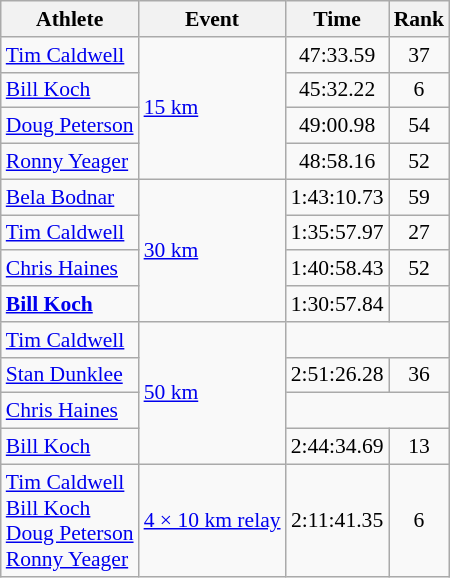<table class=wikitable style=font-size:90%;text-align:center>
<tr>
<th>Athlete</th>
<th>Event</th>
<th>Time</th>
<th>Rank</th>
</tr>
<tr>
<td align=left><a href='#'>Tim Caldwell</a></td>
<td align=left rowspan=4><a href='#'>15 km</a></td>
<td align=center>47:33.59</td>
<td align=center>37</td>
</tr>
<tr>
<td align=left><a href='#'>Bill Koch</a></td>
<td align=center>45:32.22</td>
<td align=center>6</td>
</tr>
<tr>
<td align=left><a href='#'>Doug Peterson</a></td>
<td align=center>49:00.98</td>
<td align=center>54</td>
</tr>
<tr>
<td align=left><a href='#'>Ronny Yeager</a></td>
<td align=center>48:58.16</td>
<td align=center>52</td>
</tr>
<tr>
<td align=left><a href='#'>Bela Bodnar</a></td>
<td align=left rowspan=4><a href='#'>30 km</a></td>
<td align=center>1:43:10.73</td>
<td align=center>59</td>
</tr>
<tr>
<td align=left><a href='#'>Tim Caldwell</a></td>
<td align=center>1:35:57.97</td>
<td align=center>27</td>
</tr>
<tr>
<td align=left><a href='#'>Chris Haines</a></td>
<td align=center>1:40:58.43</td>
<td align=center>52</td>
</tr>
<tr>
<td align=left><strong><a href='#'>Bill Koch</a></strong></td>
<td align=center>1:30:57.84</td>
<td align=center></td>
</tr>
<tr>
<td align=left><a href='#'>Tim Caldwell</a></td>
<td align=left rowspan=4><a href='#'>50 km</a></td>
<td colspan=2></td>
</tr>
<tr>
<td align=left><a href='#'>Stan Dunklee</a></td>
<td align=center>2:51:26.28</td>
<td align=center>36</td>
</tr>
<tr>
<td align=left><a href='#'>Chris Haines</a></td>
<td colspan=2></td>
</tr>
<tr>
<td align=left><a href='#'>Bill Koch</a></td>
<td align=center>2:44:34.69</td>
<td align=center>13</td>
</tr>
<tr>
<td align=left><a href='#'>Tim Caldwell</a><br><a href='#'>Bill Koch</a><br><a href='#'>Doug Peterson</a><br><a href='#'>Ronny Yeager</a></td>
<td align=left><a href='#'>4 × 10 km relay</a></td>
<td align=center>2:11:41.35</td>
<td align=center>6</td>
</tr>
</table>
